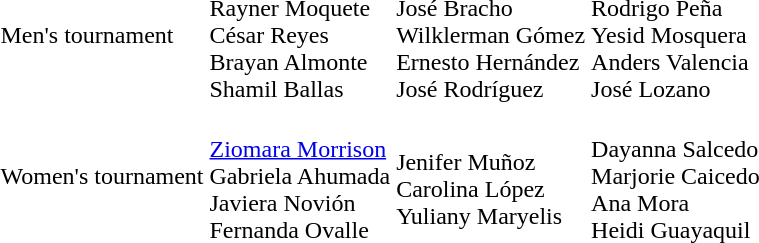<table>
<tr>
<td>Men's tournament</td>
<td><br>Rayner Moquete<br>César Reyes<br>Brayan Almonte<br>Shamil Ballas</td>
<td><br>José Bracho<br>Wilklerman Gómez<br>Ernesto Hernández<br>José Rodríguez</td>
<td><br>Rodrigo Peña<br>Yesid Mosquera<br>Anders Valencia<br>José Lozano</td>
</tr>
<tr>
<td>Women's tournament</td>
<td><br><a href='#'>Ziomara Morrison</a><br>Gabriela Ahumada<br>Javiera Novión<br>Fernanda Ovalle</td>
<td><br>Jenifer Muñoz<br>Carolina López<br>Yuliany Maryelis</td>
<td><br>Dayanna Salcedo<br>Marjorie Caicedo<br>Ana Mora<br>Heidi Guayaquil</td>
</tr>
<tr>
</tr>
</table>
